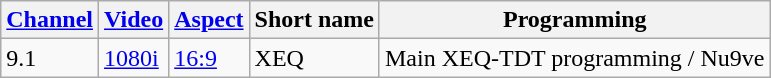<table class="wikitable">
<tr>
<th><a href='#'>Channel</a></th>
<th><a href='#'>Video</a></th>
<th><a href='#'>Aspect</a></th>
<th>Short name</th>
<th>Programming</th>
</tr>
<tr>
<td>9.1</td>
<td><a href='#'>1080i</a></td>
<td rowspan=1><a href='#'>16:9</a></td>
<td>XEQ</td>
<td>Main XEQ-TDT programming / Nu9ve</td>
</tr>
</table>
